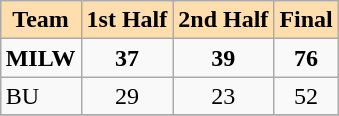<table class="wikitable" align=right>
<tr bgcolor=#ffdead align=center>
<td><strong>Team</strong></td>
<td><strong>1st Half</strong></td>
<td><strong>2nd Half</strong></td>
<td><strong>Final</strong></td>
</tr>
<tr>
<td><strong>MILW</strong></td>
<td align=center><strong>37</strong></td>
<td align=center><strong>39</strong></td>
<td align=center><strong>76</strong></td>
</tr>
<tr>
<td>BU</td>
<td align=center>29</td>
<td align=center>23</td>
<td align=center>52</td>
</tr>
<tr>
</tr>
</table>
